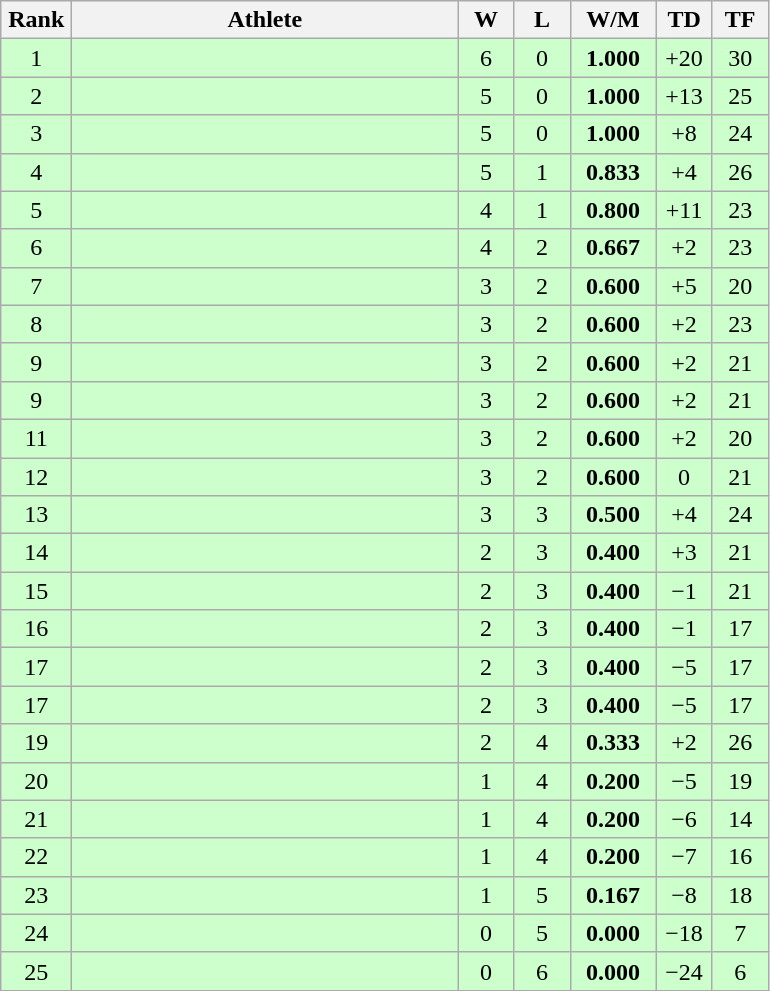<table class=wikitable style="text-align:center">
<tr>
<th width=40>Rank</th>
<th width=250>Athlete</th>
<th width=30>W</th>
<th width=30>L</th>
<th width=50>W/M</th>
<th width=30>TD</th>
<th width=30>TF</th>
</tr>
<tr bgcolor="ccffcc">
<td>1</td>
<td align=left></td>
<td>6</td>
<td>0</td>
<td><strong>1.000</strong></td>
<td>+20</td>
<td>30</td>
</tr>
<tr bgcolor="ccffcc">
<td>2</td>
<td align=left></td>
<td>5</td>
<td>0</td>
<td><strong>1.000</strong></td>
<td>+13</td>
<td>25</td>
</tr>
<tr bgcolor="ccffcc">
<td>3</td>
<td align=left></td>
<td>5</td>
<td>0</td>
<td><strong>1.000</strong></td>
<td>+8</td>
<td>24</td>
</tr>
<tr bgcolor="ccffcc">
<td>4</td>
<td align=left></td>
<td>5</td>
<td>1</td>
<td><strong>0.833</strong></td>
<td>+4</td>
<td>26</td>
</tr>
<tr bgcolor="ccffcc">
<td>5</td>
<td align=left></td>
<td>4</td>
<td>1</td>
<td><strong>0.800</strong></td>
<td>+11</td>
<td>23</td>
</tr>
<tr bgcolor="ccffcc">
<td>6</td>
<td align=left></td>
<td>4</td>
<td>2</td>
<td><strong>0.667</strong></td>
<td>+2</td>
<td>23</td>
</tr>
<tr bgcolor="ccffcc">
<td>7</td>
<td align=left></td>
<td>3</td>
<td>2</td>
<td><strong>0.600</strong></td>
<td>+5</td>
<td>20</td>
</tr>
<tr bgcolor="ccffcc">
<td>8</td>
<td align=left></td>
<td>3</td>
<td>2</td>
<td><strong>0.600</strong></td>
<td>+2</td>
<td>23</td>
</tr>
<tr bgcolor="ccffcc">
<td>9</td>
<td align=left></td>
<td>3</td>
<td>2</td>
<td><strong>0.600</strong></td>
<td>+2</td>
<td>21</td>
</tr>
<tr bgcolor="ccffcc">
<td>9</td>
<td align=left></td>
<td>3</td>
<td>2</td>
<td><strong>0.600</strong></td>
<td>+2</td>
<td>21</td>
</tr>
<tr bgcolor="ccffcc">
<td>11</td>
<td align=left></td>
<td>3</td>
<td>2</td>
<td><strong>0.600</strong></td>
<td>+2</td>
<td>20</td>
</tr>
<tr bgcolor="ccffcc">
<td>12</td>
<td align=left></td>
<td>3</td>
<td>2</td>
<td><strong>0.600</strong></td>
<td>0</td>
<td>21</td>
</tr>
<tr bgcolor="ccffcc">
<td>13</td>
<td align=left></td>
<td>3</td>
<td>3</td>
<td><strong>0.500</strong></td>
<td>+4</td>
<td>24</td>
</tr>
<tr bgcolor="ccffcc">
<td>14</td>
<td align=left></td>
<td>2</td>
<td>3</td>
<td><strong>0.400</strong></td>
<td>+3</td>
<td>21</td>
</tr>
<tr bgcolor="ccffcc">
<td>15</td>
<td align=left></td>
<td>2</td>
<td>3</td>
<td><strong>0.400</strong></td>
<td>−1</td>
<td>21</td>
</tr>
<tr bgcolor="ccffcc">
<td>16</td>
<td align=left></td>
<td>2</td>
<td>3</td>
<td><strong>0.400</strong></td>
<td>−1</td>
<td>17</td>
</tr>
<tr bgcolor="ccffcc">
<td>17</td>
<td align=left></td>
<td>2</td>
<td>3</td>
<td><strong>0.400</strong></td>
<td>−5</td>
<td>17</td>
</tr>
<tr bgcolor="ccffcc">
<td>17</td>
<td align=left></td>
<td>2</td>
<td>3</td>
<td><strong>0.400</strong></td>
<td>−5</td>
<td>17</td>
</tr>
<tr bgcolor="ccffcc">
<td>19</td>
<td align=left></td>
<td>2</td>
<td>4</td>
<td><strong>0.333</strong></td>
<td>+2</td>
<td>26</td>
</tr>
<tr bgcolor="ccffcc">
<td>20</td>
<td align=left></td>
<td>1</td>
<td>4</td>
<td><strong>0.200</strong></td>
<td>−5</td>
<td>19</td>
</tr>
<tr bgcolor="ccffcc">
<td>21</td>
<td align=left></td>
<td>1</td>
<td>4</td>
<td><strong>0.200</strong></td>
<td>−6</td>
<td>14</td>
</tr>
<tr bgcolor="ccffcc">
<td>22</td>
<td align=left></td>
<td>1</td>
<td>4</td>
<td><strong>0.200</strong></td>
<td>−7</td>
<td>16</td>
</tr>
<tr bgcolor="ccffcc">
<td>23</td>
<td align=left></td>
<td>1</td>
<td>5</td>
<td><strong>0.167</strong></td>
<td>−8</td>
<td>18</td>
</tr>
<tr bgcolor="ccffcc">
<td>24</td>
<td align=left></td>
<td>0</td>
<td>5</td>
<td><strong>0.000</strong></td>
<td>−18</td>
<td>7</td>
</tr>
<tr bgcolor="ccffcc">
<td>25</td>
<td align=left></td>
<td>0</td>
<td>6</td>
<td><strong>0.000</strong></td>
<td>−24</td>
<td>6</td>
</tr>
</table>
